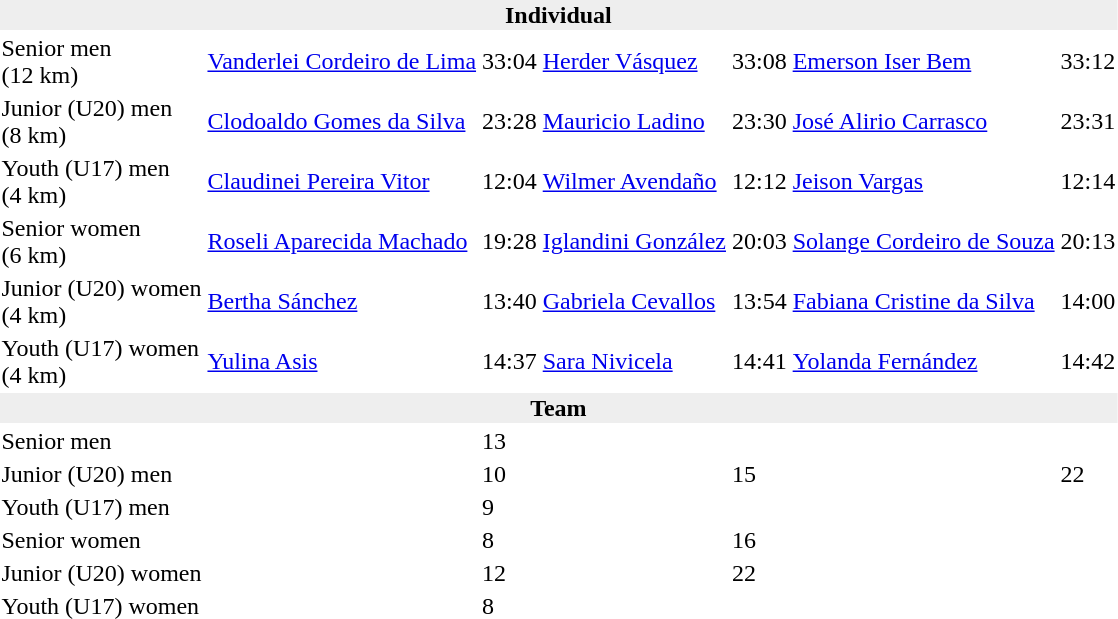<table>
<tr>
<td colspan=7 bgcolor=#eeeeee style=text-align:center;><strong>Individual</strong></td>
</tr>
<tr>
<td>Senior men<br>(12 km)</td>
<td><a href='#'>Vanderlei Cordeiro de Lima</a><br></td>
<td>33:04</td>
<td><a href='#'>Herder Vásquez</a><br></td>
<td>33:08</td>
<td><a href='#'>Emerson Iser Bem</a><br></td>
<td>33:12</td>
</tr>
<tr>
<td>Junior (U20) men<br>(8 km)</td>
<td><a href='#'>Clodoaldo Gomes da Silva</a><br></td>
<td>23:28</td>
<td><a href='#'>Mauricio Ladino</a><br></td>
<td>23:30</td>
<td><a href='#'>José Alirio Carrasco</a><br></td>
<td>23:31</td>
</tr>
<tr>
<td>Youth (U17) men<br>(4 km)</td>
<td><a href='#'>Claudinei Pereira Vitor</a><br></td>
<td>12:04</td>
<td><a href='#'>Wilmer Avendaño</a><br></td>
<td>12:12</td>
<td><a href='#'>Jeison Vargas</a><br></td>
<td>12:14</td>
</tr>
<tr>
<td>Senior women<br>(6 km)</td>
<td><a href='#'>Roseli Aparecida Machado</a><br></td>
<td>19:28</td>
<td><a href='#'>Iglandini González</a><br></td>
<td>20:03</td>
<td><a href='#'>Solange Cordeiro de Souza</a><br></td>
<td>20:13</td>
</tr>
<tr>
<td>Junior (U20) women<br>(4 km)</td>
<td><a href='#'>Bertha Sánchez</a><br></td>
<td>13:40</td>
<td><a href='#'>Gabriela Cevallos</a><br></td>
<td>13:54</td>
<td><a href='#'>Fabiana Cristine da Silva</a><br></td>
<td>14:00</td>
</tr>
<tr>
<td>Youth (U17) women<br>(4 km)</td>
<td><a href='#'>Yulina Asis</a><br></td>
<td>14:37</td>
<td><a href='#'>Sara Nivicela</a><br></td>
<td>14:41</td>
<td><a href='#'>Yolanda Fernández</a><br></td>
<td>14:42</td>
</tr>
<tr>
<td colspan=7 bgcolor=#eeeeee style=text-align:center;><strong>Team</strong></td>
</tr>
<tr>
<td>Senior men</td>
<td></td>
<td>13</td>
<td></td>
<td></td>
<td></td>
<td></td>
</tr>
<tr>
<td>Junior (U20) men</td>
<td></td>
<td>10</td>
<td></td>
<td>15</td>
<td></td>
<td>22</td>
</tr>
<tr>
<td>Youth (U17) men</td>
<td></td>
<td>9</td>
<td></td>
<td></td>
<td></td>
<td></td>
</tr>
<tr>
<td>Senior women</td>
<td></td>
<td>8</td>
<td></td>
<td>16</td>
<td></td>
<td></td>
</tr>
<tr>
<td>Junior (U20) women</td>
<td></td>
<td>12</td>
<td></td>
<td>22</td>
<td></td>
<td></td>
</tr>
<tr>
<td>Youth (U17) women</td>
<td></td>
<td>8</td>
<td></td>
<td></td>
<td></td>
<td></td>
</tr>
</table>
